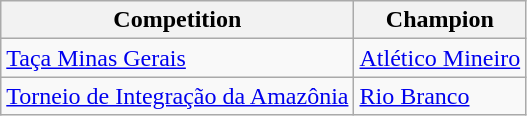<table class="wikitable">
<tr>
<th>Competition</th>
<th>Champion</th>
</tr>
<tr>
<td><a href='#'>Taça Minas Gerais</a></td>
<td><a href='#'>Atlético Mineiro</a></td>
</tr>
<tr>
<td><a href='#'>Torneio de Integração da Amazônia</a></td>
<td><a href='#'>Rio Branco</a></td>
</tr>
</table>
